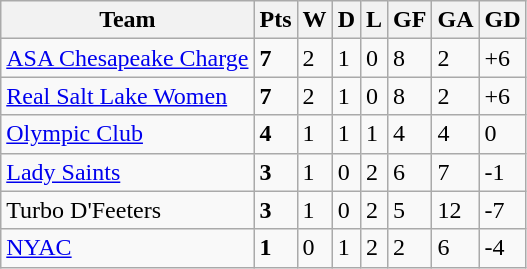<table class="wikitable">
<tr>
<th>Team</th>
<th>Pts</th>
<th>W</th>
<th>D</th>
<th>L</th>
<th>GF</th>
<th>GA</th>
<th>GD</th>
</tr>
<tr>
<td><a href='#'>ASA Chesapeake Charge</a></td>
<td><strong>7</strong></td>
<td>2</td>
<td>1</td>
<td>0</td>
<td>8</td>
<td>2</td>
<td>+6</td>
</tr>
<tr>
<td><a href='#'>Real Salt Lake Women</a></td>
<td><strong>7</strong></td>
<td>2</td>
<td>1</td>
<td>0</td>
<td>8</td>
<td>2</td>
<td>+6</td>
</tr>
<tr>
<td><a href='#'>Olympic Club</a></td>
<td><strong>4</strong></td>
<td>1</td>
<td>1</td>
<td>1</td>
<td>4</td>
<td>4</td>
<td>0</td>
</tr>
<tr>
<td><a href='#'>Lady Saints</a></td>
<td><strong>3</strong></td>
<td>1</td>
<td>0</td>
<td>2</td>
<td>6</td>
<td>7</td>
<td>-1</td>
</tr>
<tr>
<td>Turbo D'Feeters</td>
<td><strong>3</strong></td>
<td>1</td>
<td>0</td>
<td>2</td>
<td>5</td>
<td>12</td>
<td>-7</td>
</tr>
<tr>
<td><a href='#'>NYAC</a></td>
<td><strong>1</strong></td>
<td>0</td>
<td>1</td>
<td>2</td>
<td>2</td>
<td>6</td>
<td>-4</td>
</tr>
</table>
